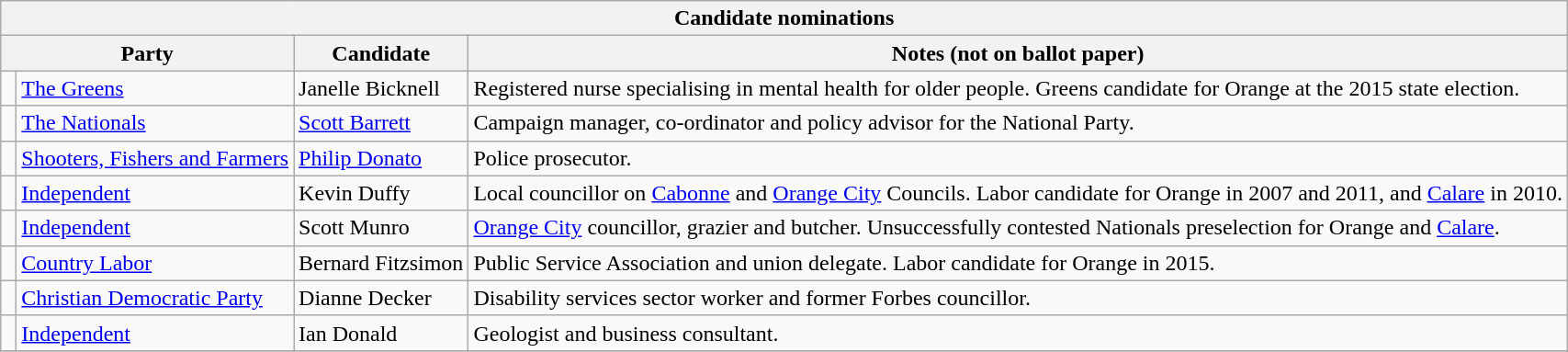<table class="wikitable">
<tr>
<th colspan=4>Candidate nominations</th>
</tr>
<tr>
<th colspan=2>Party</th>
<th>Candidate</th>
<th>Notes (not on ballot paper)</th>
</tr>
<tr>
<td> </td>
<td><a href='#'>The Greens</a></td>
<td>Janelle Bicknell</td>
<td>Registered nurse specialising in mental health for older people. Greens candidate for Orange at the 2015 state election.</td>
</tr>
<tr>
<td> </td>
<td><a href='#'>The Nationals</a></td>
<td><a href='#'>Scott Barrett</a></td>
<td>Campaign manager, co-ordinator and policy advisor for the National Party.</td>
</tr>
<tr>
<td> </td>
<td><a href='#'>Shooters, Fishers and Farmers</a></td>
<td><a href='#'>Philip Donato</a></td>
<td>Police prosecutor.</td>
</tr>
<tr>
<td> </td>
<td><a href='#'>Independent</a></td>
<td>Kevin Duffy</td>
<td>Local councillor on <a href='#'>Cabonne</a> and <a href='#'>Orange City</a> Councils. Labor candidate for Orange in 2007 and 2011, and <a href='#'>Calare</a> in 2010.</td>
</tr>
<tr>
<td> </td>
<td><a href='#'>Independent</a></td>
<td>Scott Munro</td>
<td><a href='#'>Orange City</a> councillor, grazier and butcher. Unsuccessfully contested Nationals preselection for Orange and <a href='#'>Calare</a>.</td>
</tr>
<tr>
<td> </td>
<td><a href='#'>Country Labor</a></td>
<td>Bernard Fitzsimon</td>
<td>Public Service Association and union delegate. Labor candidate for Orange in 2015.</td>
</tr>
<tr>
<td> </td>
<td><a href='#'>Christian Democratic Party</a></td>
<td>Dianne Decker</td>
<td>Disability services sector worker and former Forbes councillor.</td>
</tr>
<tr>
<td> </td>
<td><a href='#'>Independent</a></td>
<td>Ian Donald</td>
<td>Geologist and business consultant.</td>
</tr>
<tr>
</tr>
</table>
